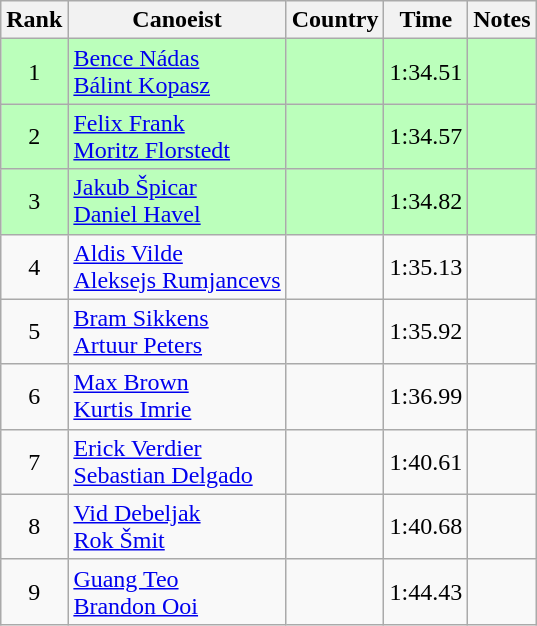<table class="wikitable" style="text-align:center">
<tr>
<th>Rank</th>
<th>Canoeist</th>
<th>Country</th>
<th>Time</th>
<th>Notes</th>
</tr>
<tr bgcolor=bbffbb>
<td>1</td>
<td align="left"><a href='#'>Bence Nádas</a><br><a href='#'>Bálint Kopasz</a></td>
<td align="left"></td>
<td>1:34.51</td>
<td></td>
</tr>
<tr bgcolor=bbffbb>
<td>2</td>
<td align="left"><a href='#'>Felix Frank</a><br><a href='#'>Moritz Florstedt</a></td>
<td align="left"></td>
<td>1:34.57</td>
<td></td>
</tr>
<tr bgcolor=bbffbb>
<td>3</td>
<td align="left"><a href='#'>Jakub Špicar</a><br><a href='#'>Daniel Havel</a></td>
<td align="left"></td>
<td>1:34.82</td>
<td></td>
</tr>
<tr>
<td>4</td>
<td align="left"><a href='#'>Aldis Vilde</a><br><a href='#'>Aleksejs Rumjancevs</a></td>
<td align="left"></td>
<td>1:35.13</td>
<td></td>
</tr>
<tr>
<td>5</td>
<td align="left"><a href='#'>Bram Sikkens</a><br><a href='#'>Artuur Peters</a></td>
<td align="left"></td>
<td>1:35.92</td>
<td></td>
</tr>
<tr>
<td>6</td>
<td align="left"><a href='#'>Max Brown</a><br><a href='#'>Kurtis Imrie</a></td>
<td align="left"></td>
<td>1:36.99</td>
<td></td>
</tr>
<tr>
<td>7</td>
<td align="left"><a href='#'>Erick Verdier</a><br><a href='#'>Sebastian Delgado</a></td>
<td align="left"></td>
<td>1:40.61</td>
<td></td>
</tr>
<tr>
<td>8</td>
<td align="left"><a href='#'>Vid Debeljak</a><br><a href='#'>Rok Šmit</a></td>
<td align="left"></td>
<td>1:40.68</td>
<td></td>
</tr>
<tr>
<td>9</td>
<td align="left"><a href='#'>Guang Teo</a><br><a href='#'>Brandon Ooi</a></td>
<td align="left"></td>
<td>1:44.43</td>
<td></td>
</tr>
</table>
